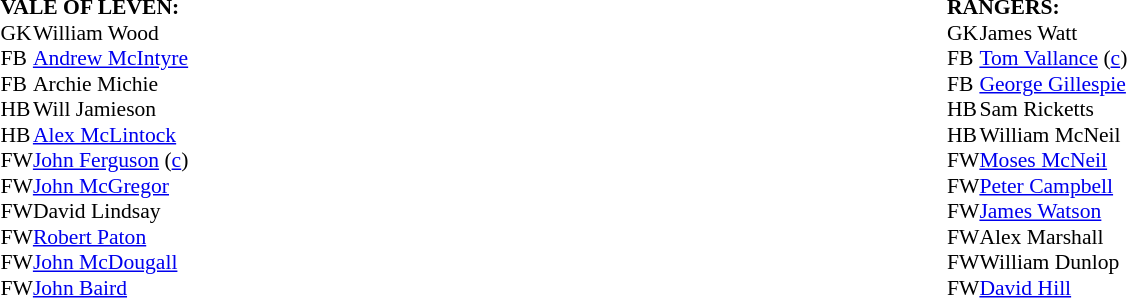<table width="100%">
<tr>
<td valign="top" width="50%"><br><table style="font-size: 90%" cellspacing="0" cellpadding="0">
<tr>
<td colspan="2"><strong>VALE OF LEVEN:</strong></td>
</tr>
<tr>
<td>GK</td>
<td> William Wood</td>
</tr>
<tr>
<td>FB</td>
<td> <a href='#'>Andrew McIntyre</a></td>
</tr>
<tr>
<td>FB</td>
<td> Archie Michie</td>
</tr>
<tr>
<td>HB</td>
<td> Will Jamieson</td>
</tr>
<tr>
<td>HB</td>
<td> <a href='#'>Alex McLintock</a></td>
</tr>
<tr>
<td>FW</td>
<td> <a href='#'>John Ferguson</a> (<a href='#'>c</a>)</td>
</tr>
<tr>
<td>FW</td>
<td> <a href='#'>John McGregor</a></td>
</tr>
<tr>
<td>FW</td>
<td> David Lindsay</td>
</tr>
<tr>
<td>FW</td>
<td> <a href='#'>Robert Paton</a></td>
</tr>
<tr>
<td>FW</td>
<td> <a href='#'>John McDougall</a></td>
</tr>
<tr>
<td>FW</td>
<td> <a href='#'>John Baird</a></td>
</tr>
<tr>
<td colspan=2></td>
</tr>
<tr>
<td colspan="2"></td>
</tr>
</table>
</td>
<td valign="top" width="50%"><br><table style="font-size: 90%" cellspacing="0" cellpadding="0" align=centre>
<tr>
<td colspan="2"><strong>RANGERS:</strong></td>
</tr>
<tr>
<td>GK</td>
<td> James Watt</td>
</tr>
<tr>
<td>FB</td>
<td> <a href='#'>Tom Vallance</a> (<a href='#'>c</a>)</td>
</tr>
<tr>
<td>FB</td>
<td> <a href='#'>George Gillespie</a></td>
</tr>
<tr>
<td>HB</td>
<td> Sam Ricketts</td>
</tr>
<tr>
<td>HB</td>
<td> William McNeil</td>
</tr>
<tr>
<td>FW</td>
<td> <a href='#'>Moses McNeil</a></td>
</tr>
<tr>
<td>FW</td>
<td> <a href='#'>Peter Campbell</a></td>
</tr>
<tr>
<td>FW</td>
<td> <a href='#'>James Watson</a></td>
</tr>
<tr>
<td>FW</td>
<td> Alex Marshall</td>
</tr>
<tr>
<td>FW</td>
<td> William Dunlop</td>
</tr>
<tr>
<td>FW</td>
<td> <a href='#'>David Hill</a></td>
</tr>
<tr>
<td colspan=2></td>
</tr>
<tr>
<td colspan="2"></td>
</tr>
</table>
</td>
</tr>
</table>
